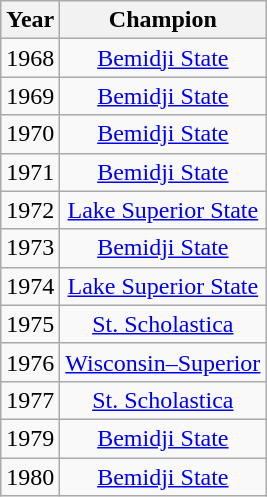<table class="wikitable sortable" style="text-align: center;">
<tr>
<th><strong>Year</strong></th>
<th><strong>Champion</strong></th>
</tr>
<tr>
<td>1968</td>
<td><a href='#'>Bemidji State</a></td>
</tr>
<tr>
<td>1969</td>
<td><a href='#'>Bemidji State</a></td>
</tr>
<tr>
<td>1970</td>
<td><a href='#'>Bemidji State</a></td>
</tr>
<tr>
<td>1971</td>
<td><a href='#'>Bemidji State</a></td>
</tr>
<tr>
<td>1972</td>
<td><a href='#'>Lake Superior State</a></td>
</tr>
<tr>
<td>1973</td>
<td><a href='#'>Bemidji State</a></td>
</tr>
<tr>
<td>1974</td>
<td><a href='#'>Lake Superior State</a></td>
</tr>
<tr>
<td>1975</td>
<td><a href='#'>St. Scholastica</a></td>
</tr>
<tr>
<td>1976</td>
<td><a href='#'>Wisconsin–Superior</a></td>
</tr>
<tr>
<td>1977</td>
<td><a href='#'>St. Scholastica</a></td>
</tr>
<tr>
<td>1979</td>
<td><a href='#'>Bemidji State</a></td>
</tr>
<tr>
<td>1980</td>
<td><a href='#'>Bemidji State</a></td>
</tr>
</table>
